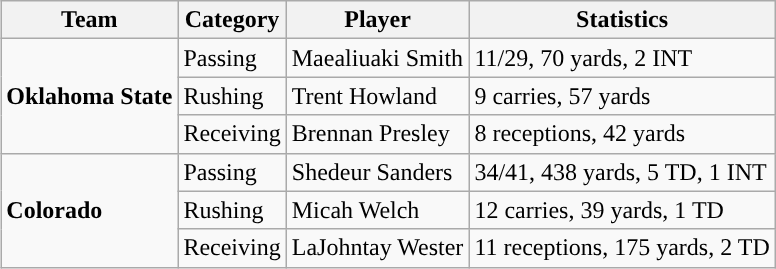<table class="wikitable" style="float: right;">
<tr>
<th>Team</th>
<th>Category</th>
<th>Player</th>
<th>Statistics</th>
</tr>
<tr>
<td rowspan=3><strong>Oklahoma State</strong></td>
<td>Passing</td>
<td>Maealiuaki Smith</td>
<td>11/29, 70 yards, 2 INT</td>
</tr>
<tr>
<td>Rushing</td>
<td>Trent Howland</td>
<td>9 carries, 57 yards</td>
</tr>
<tr>
<td>Receiving</td>
<td>Brennan Presley</td>
<td>8 receptions, 42 yards</td>
</tr>
<tr>
<td rowspan=3><strong>Colorado</strong></td>
<td>Passing</td>
<td>Shedeur Sanders</td>
<td>34/41, 438 yards, 5 TD, 1 INT</td>
</tr>
<tr>
<td>Rushing</td>
<td>Micah Welch</td>
<td>12 carries, 39 yards, 1 TD</td>
</tr>
<tr>
<td>Receiving</td>
<td>LaJohntay Wester</td>
<td>11 receptions, 175 yards, 2 TD</td>
</tr>
</table>
